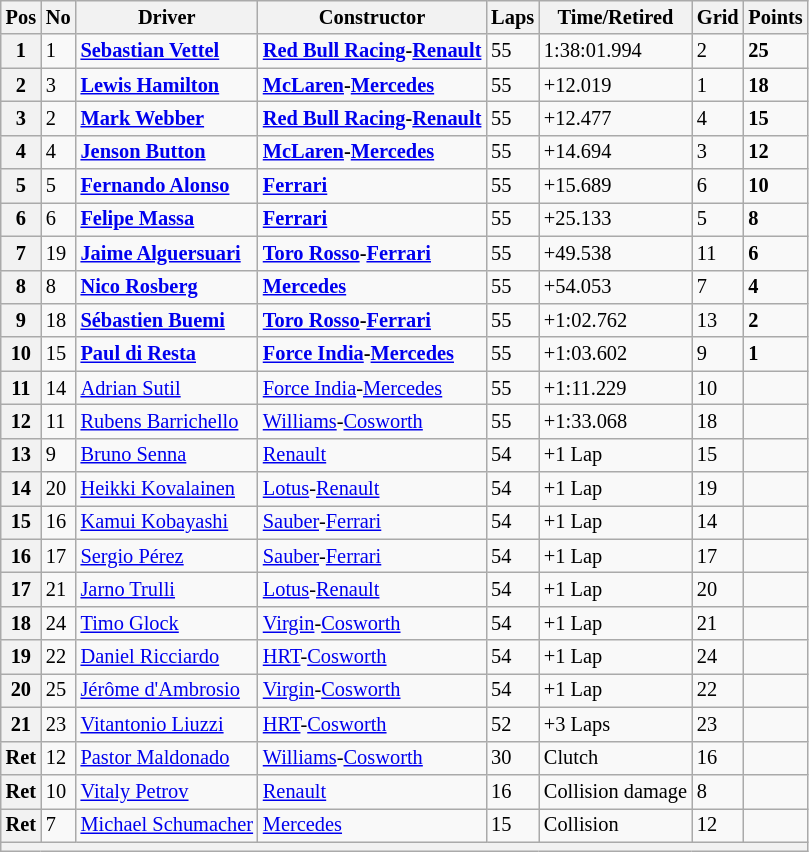<table class="wikitable" style="font-size: 85%">
<tr>
<th>Pos</th>
<th>No</th>
<th>Driver</th>
<th>Constructor</th>
<th>Laps</th>
<th>Time/Retired</th>
<th>Grid</th>
<th>Points</th>
</tr>
<tr>
<th>1</th>
<td>1</td>
<td> <strong><a href='#'>Sebastian Vettel</a></strong></td>
<td><strong><a href='#'>Red Bull Racing</a>-<a href='#'>Renault</a></strong></td>
<td>55</td>
<td>1:38:01.994</td>
<td>2</td>
<td><strong>25</strong></td>
</tr>
<tr>
<th>2</th>
<td>3</td>
<td> <strong><a href='#'>Lewis Hamilton</a></strong></td>
<td><strong><a href='#'>McLaren</a>-<a href='#'>Mercedes</a></strong></td>
<td>55</td>
<td>+12.019</td>
<td>1</td>
<td><strong>18</strong></td>
</tr>
<tr>
<th>3</th>
<td>2</td>
<td> <strong><a href='#'>Mark Webber</a></strong></td>
<td><strong><a href='#'>Red Bull Racing</a>-<a href='#'>Renault</a></strong></td>
<td>55</td>
<td>+12.477</td>
<td>4</td>
<td><strong>15</strong></td>
</tr>
<tr>
<th>4</th>
<td>4</td>
<td> <strong><a href='#'>Jenson Button</a></strong></td>
<td><strong><a href='#'>McLaren</a>-<a href='#'>Mercedes</a></strong></td>
<td>55</td>
<td>+14.694</td>
<td>3</td>
<td><strong>12</strong></td>
</tr>
<tr>
<th>5</th>
<td>5</td>
<td> <strong><a href='#'>Fernando Alonso</a></strong></td>
<td><strong><a href='#'>Ferrari</a></strong></td>
<td>55</td>
<td>+15.689</td>
<td>6</td>
<td><strong>10</strong></td>
</tr>
<tr>
<th>6</th>
<td>6</td>
<td> <strong><a href='#'>Felipe Massa</a></strong></td>
<td><strong><a href='#'>Ferrari</a></strong></td>
<td>55</td>
<td>+25.133</td>
<td>5</td>
<td><strong>8</strong></td>
</tr>
<tr>
<th>7</th>
<td>19</td>
<td> <strong><a href='#'>Jaime Alguersuari</a></strong></td>
<td><strong><a href='#'>Toro Rosso</a>-<a href='#'>Ferrari</a></strong></td>
<td>55</td>
<td>+49.538</td>
<td>11</td>
<td><strong>6</strong></td>
</tr>
<tr>
<th>8</th>
<td>8</td>
<td> <strong><a href='#'>Nico Rosberg</a></strong></td>
<td><strong><a href='#'>Mercedes</a></strong></td>
<td>55</td>
<td>+54.053</td>
<td>7</td>
<td><strong>4</strong></td>
</tr>
<tr>
<th>9</th>
<td>18</td>
<td> <strong><a href='#'>Sébastien Buemi</a></strong></td>
<td><strong><a href='#'>Toro Rosso</a>-<a href='#'>Ferrari</a></strong></td>
<td>55</td>
<td>+1:02.762</td>
<td>13</td>
<td><strong>2</strong></td>
</tr>
<tr>
<th>10</th>
<td>15</td>
<td> <strong><a href='#'>Paul di Resta</a></strong></td>
<td><strong><a href='#'>Force India</a>-<a href='#'>Mercedes</a></strong></td>
<td>55</td>
<td>+1:03.602</td>
<td>9</td>
<td><strong>1</strong></td>
</tr>
<tr>
<th>11</th>
<td>14</td>
<td> <a href='#'>Adrian Sutil</a></td>
<td><a href='#'>Force India</a>-<a href='#'>Mercedes</a></td>
<td>55</td>
<td>+1:11.229</td>
<td>10</td>
<td></td>
</tr>
<tr>
<th>12</th>
<td>11</td>
<td> <a href='#'>Rubens Barrichello</a></td>
<td><a href='#'>Williams</a>-<a href='#'>Cosworth</a></td>
<td>55</td>
<td>+1:33.068</td>
<td>18</td>
<td></td>
</tr>
<tr>
<th>13</th>
<td>9</td>
<td> <a href='#'>Bruno Senna</a></td>
<td><a href='#'>Renault</a></td>
<td>54</td>
<td>+1 Lap</td>
<td>15</td>
<td></td>
</tr>
<tr>
<th>14</th>
<td>20</td>
<td> <a href='#'>Heikki Kovalainen</a></td>
<td><a href='#'>Lotus</a>-<a href='#'>Renault</a></td>
<td>54</td>
<td>+1 Lap</td>
<td>19</td>
<td></td>
</tr>
<tr>
<th>15</th>
<td>16</td>
<td> <a href='#'>Kamui Kobayashi</a></td>
<td><a href='#'>Sauber</a>-<a href='#'>Ferrari</a></td>
<td>54</td>
<td>+1 Lap</td>
<td>14</td>
<td></td>
</tr>
<tr>
<th>16</th>
<td>17</td>
<td> <a href='#'>Sergio Pérez</a></td>
<td><a href='#'>Sauber</a>-<a href='#'>Ferrari</a></td>
<td>54</td>
<td>+1 Lap</td>
<td>17</td>
<td></td>
</tr>
<tr>
<th>17</th>
<td>21</td>
<td> <a href='#'>Jarno Trulli</a></td>
<td><a href='#'>Lotus</a>-<a href='#'>Renault</a></td>
<td>54</td>
<td>+1 Lap</td>
<td>20</td>
<td></td>
</tr>
<tr>
<th>18</th>
<td>24</td>
<td> <a href='#'>Timo Glock</a></td>
<td><a href='#'>Virgin</a>-<a href='#'>Cosworth</a></td>
<td>54</td>
<td>+1 Lap</td>
<td>21</td>
<td></td>
</tr>
<tr>
<th>19</th>
<td>22</td>
<td> <a href='#'>Daniel Ricciardo</a></td>
<td><a href='#'>HRT</a>-<a href='#'>Cosworth</a></td>
<td>54</td>
<td>+1 Lap</td>
<td>24</td>
<td></td>
</tr>
<tr>
<th>20</th>
<td>25</td>
<td> <a href='#'>Jérôme d'Ambrosio</a></td>
<td><a href='#'>Virgin</a>-<a href='#'>Cosworth</a></td>
<td>54</td>
<td>+1 Lap</td>
<td>22</td>
<td></td>
</tr>
<tr>
<th>21</th>
<td>23</td>
<td> <a href='#'>Vitantonio Liuzzi</a></td>
<td><a href='#'>HRT</a>-<a href='#'>Cosworth</a></td>
<td>52</td>
<td>+3 Laps</td>
<td>23</td>
<td></td>
</tr>
<tr>
<th>Ret</th>
<td>12</td>
<td> <a href='#'>Pastor Maldonado</a></td>
<td><a href='#'>Williams</a>-<a href='#'>Cosworth</a></td>
<td>30</td>
<td>Clutch</td>
<td>16</td>
<td></td>
</tr>
<tr>
<th>Ret</th>
<td>10</td>
<td> <a href='#'>Vitaly Petrov</a></td>
<td><a href='#'>Renault</a></td>
<td>16</td>
<td>Collision damage</td>
<td>8</td>
<td></td>
</tr>
<tr>
<th>Ret</th>
<td>7</td>
<td> <a href='#'>Michael Schumacher</a></td>
<td><a href='#'>Mercedes</a></td>
<td>15</td>
<td>Collision</td>
<td>12</td>
<td></td>
</tr>
<tr>
<th colspan="8"></th>
</tr>
</table>
